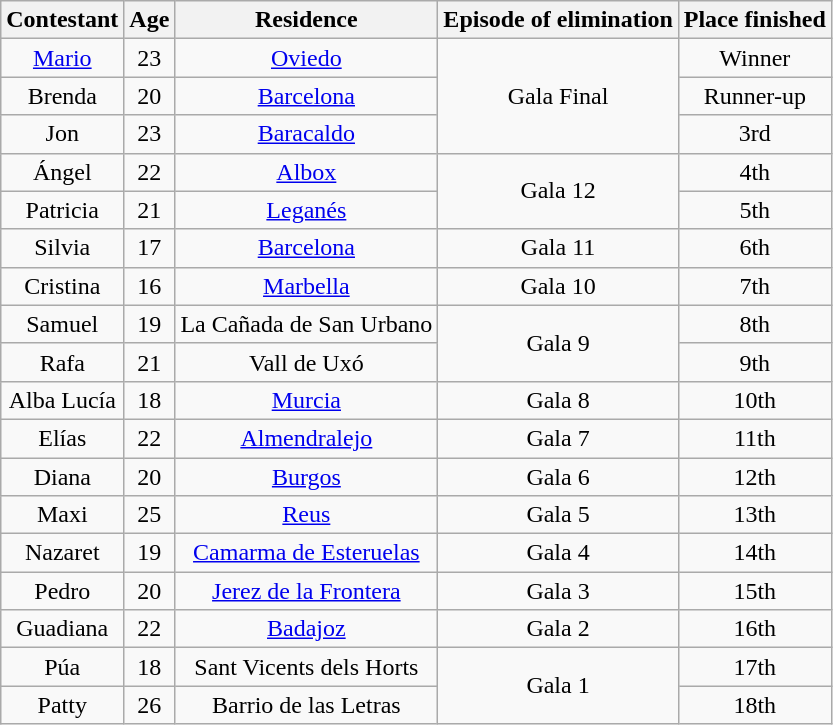<table class="wikitable" style="text-align:center">
<tr>
<th>Contestant</th>
<th>Age</th>
<th>Residence</th>
<th>Episode of elimination</th>
<th>Place finished</th>
</tr>
<tr>
<td><a href='#'>Mario</a></td>
<td>23</td>
<td><a href='#'>Oviedo</a></td>
<td rowspan="3">Gala Final</td>
<td>Winner</td>
</tr>
<tr>
<td>Brenda</td>
<td>20</td>
<td><a href='#'>Barcelona</a></td>
<td>Runner-up</td>
</tr>
<tr>
<td>Jon</td>
<td>23</td>
<td><a href='#'>Baracaldo</a></td>
<td>3rd</td>
</tr>
<tr>
<td>Ángel</td>
<td>22</td>
<td><a href='#'>Albox</a></td>
<td rowspan="2">Gala 12</td>
<td>4th</td>
</tr>
<tr>
<td>Patricia</td>
<td>21</td>
<td><a href='#'>Leganés</a></td>
<td>5th</td>
</tr>
<tr>
<td>Silvia</td>
<td>17</td>
<td><a href='#'>Barcelona</a></td>
<td>Gala 11</td>
<td>6th</td>
</tr>
<tr>
<td>Cristina</td>
<td>16</td>
<td><a href='#'>Marbella</a></td>
<td>Gala 10</td>
<td>7th</td>
</tr>
<tr>
<td>Samuel</td>
<td>19</td>
<td>La Cañada de San Urbano</td>
<td rowspan="2">Gala 9</td>
<td>8th</td>
</tr>
<tr>
<td>Rafa</td>
<td>21</td>
<td>Vall de Uxó</td>
<td>9th</td>
</tr>
<tr>
<td>Alba Lucía</td>
<td>18</td>
<td><a href='#'>Murcia</a></td>
<td>Gala 8</td>
<td>10th</td>
</tr>
<tr>
<td>Elías</td>
<td>22</td>
<td><a href='#'>Almendralejo</a></td>
<td>Gala 7</td>
<td>11th</td>
</tr>
<tr>
<td>Diana</td>
<td>20</td>
<td><a href='#'>Burgos</a></td>
<td>Gala 6</td>
<td>12th</td>
</tr>
<tr>
<td>Maxi</td>
<td>25</td>
<td><a href='#'>Reus</a></td>
<td>Gala 5</td>
<td>13th</td>
</tr>
<tr>
<td>Nazaret</td>
<td>19</td>
<td><a href='#'>Camarma de Esteruelas</a></td>
<td>Gala 4</td>
<td>14th</td>
</tr>
<tr>
<td>Pedro</td>
<td>20</td>
<td><a href='#'>Jerez de la Frontera</a></td>
<td>Gala 3</td>
<td>15th</td>
</tr>
<tr>
<td>Guadiana</td>
<td>22</td>
<td><a href='#'>Badajoz</a></td>
<td>Gala 2</td>
<td>16th</td>
</tr>
<tr>
<td>Púa</td>
<td>18</td>
<td>Sant Vicents dels Horts</td>
<td rowspan="2">Gala 1</td>
<td>17th</td>
</tr>
<tr>
<td>Patty</td>
<td>26</td>
<td>Barrio de las Letras</td>
<td>18th</td>
</tr>
</table>
